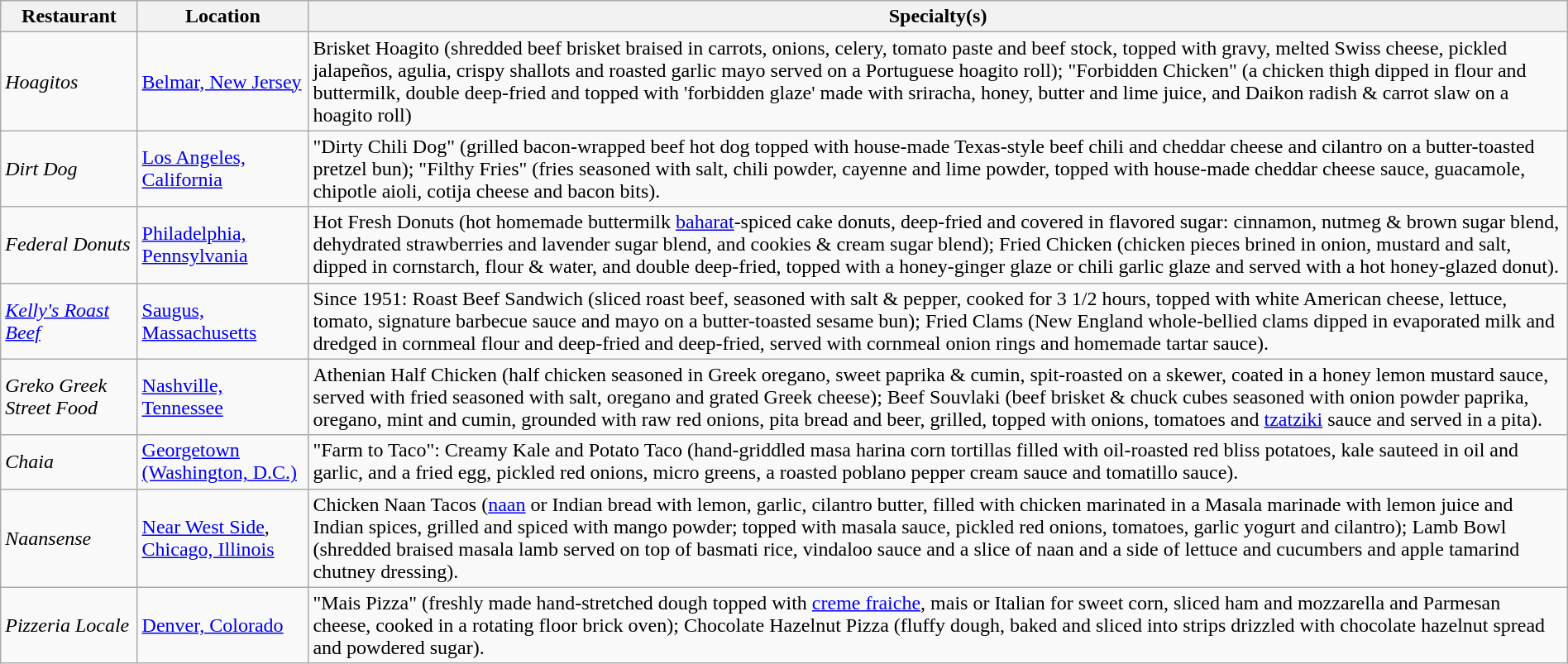<table class="wikitable" style="width:100%;">
<tr>
<th>Restaurant</th>
<th>Location</th>
<th>Specialty(s)</th>
</tr>
<tr>
<td><em>Hoagitos</em></td>
<td><a href='#'>Belmar, New Jersey</a></td>
<td>Brisket Hoagito (shredded beef brisket braised in carrots, onions, celery, tomato paste and beef stock, topped with gravy, melted Swiss cheese, pickled jalapeños, agulia, crispy shallots and roasted garlic mayo served on a Portuguese hoagito roll); "Forbidden Chicken" (a chicken thigh dipped in flour and  buttermilk, double deep-fried and topped with 'forbidden glaze' made with sriracha, honey, butter and lime juice, and Daikon radish & carrot slaw on a hoagito roll)</td>
</tr>
<tr>
<td><em>Dirt Dog</em></td>
<td><a href='#'>Los Angeles, California</a></td>
<td>"Dirty Chili Dog" (grilled bacon-wrapped beef hot dog topped with house-made Texas-style beef chili and cheddar cheese and cilantro on a butter-toasted pretzel bun); "Filthy Fries" (fries seasoned with salt, chili powder, cayenne and lime powder, topped with house-made cheddar cheese sauce, guacamole, chipotle aioli, cotija cheese and bacon bits).</td>
</tr>
<tr>
<td><em>Federal Donuts</em></td>
<td><a href='#'>Philadelphia, Pennsylvania</a></td>
<td>Hot Fresh Donuts (hot homemade buttermilk <a href='#'>baharat</a>-spiced cake donuts, deep-fried and covered in flavored sugar: cinnamon, nutmeg & brown sugar blend, dehydrated strawberries and lavender sugar blend, and cookies & cream sugar blend); Fried Chicken (chicken pieces brined in onion, mustard and salt, dipped in cornstarch, flour & water, and double deep-fried, topped with a honey-ginger glaze or chili garlic glaze and served with a hot honey-glazed donut).</td>
</tr>
<tr>
<td><em><a href='#'>Kelly's Roast Beef</a></em></td>
<td><a href='#'>Saugus, Massachusetts</a></td>
<td>Since 1951: Roast Beef Sandwich (sliced roast beef, seasoned with salt & pepper, cooked for 3 1/2 hours, topped with white American cheese, lettuce, tomato, signature barbecue sauce and mayo on a butter-toasted sesame bun); Fried Clams (New England whole-bellied clams dipped in evaporated milk and dredged in cornmeal flour and deep-fried and deep-fried, served with cornmeal onion rings and homemade tartar sauce).</td>
</tr>
<tr>
<td><em>Greko Greek Street Food</em></td>
<td><a href='#'>Nashville, Tennessee</a></td>
<td>Athenian Half Chicken (half chicken seasoned in Greek oregano, sweet paprika & cumin, spit-roasted on a skewer, coated in a honey lemon mustard sauce, served with fried seasoned with salt, oregano and grated Greek cheese); Beef Souvlaki (beef brisket & chuck cubes seasoned with onion powder paprika, oregano, mint and cumin, grounded with raw red onions, pita bread and beer, grilled, topped with onions, tomatoes and <a href='#'>tzatziki</a> sauce and served in a pita).</td>
</tr>
<tr>
<td><em>Chaia</em></td>
<td><a href='#'>Georgetown (Washington, D.C.)</a></td>
<td>"Farm to Taco": Creamy Kale and Potato Taco (hand-griddled masa harina corn tortillas filled with oil-roasted red bliss potatoes, kale sauteed in oil and garlic, and a fried egg, pickled red onions, micro greens, a roasted poblano pepper cream sauce and tomatillo sauce).</td>
</tr>
<tr>
<td><em>Naansense</em></td>
<td><a href='#'>Near West Side</a>, <a href='#'>Chicago, Illinois</a></td>
<td>Chicken Naan Tacos (<a href='#'>naan</a> or Indian bread with lemon, garlic, cilantro butter, filled with chicken marinated in a Masala marinade with lemon juice and Indian spices, grilled and spiced with mango powder; topped with masala sauce, pickled red onions, tomatoes, garlic yogurt and cilantro); Lamb Bowl (shredded braised masala lamb served on top of basmati rice, vindaloo sauce and a slice of naan and a side of lettuce and cucumbers and apple tamarind chutney dressing).</td>
</tr>
<tr>
<td><em>Pizzeria Locale</em></td>
<td><a href='#'>Denver, Colorado</a></td>
<td>"Mais Pizza" (freshly made hand-stretched dough topped with <a href='#'>creme fraiche</a>, mais or Italian for sweet corn, sliced ham and mozzarella and Parmesan cheese, cooked in a rotating floor brick oven); Chocolate Hazelnut Pizza (fluffy dough, baked and sliced into strips drizzled with chocolate hazelnut spread and powdered sugar).</td>
</tr>
</table>
